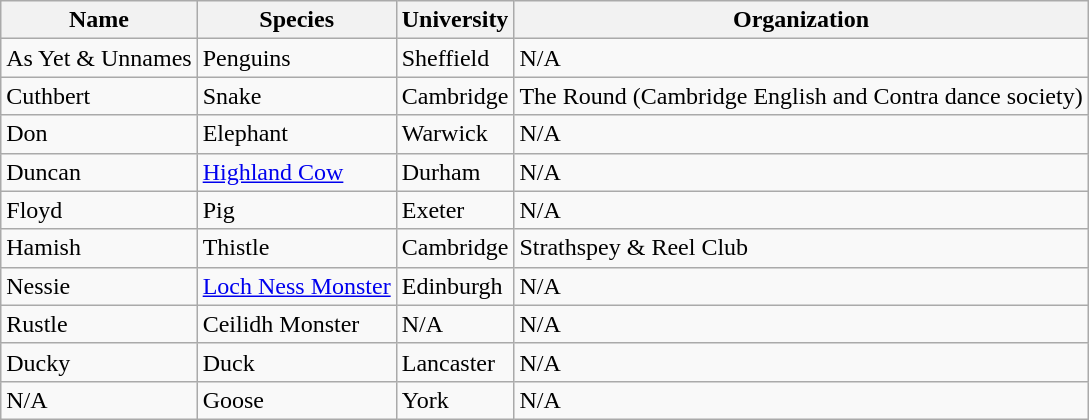<table class="wikitable sortable mw-collapsible">
<tr>
<th>Name</th>
<th>Species</th>
<th>University</th>
<th>Organization</th>
</tr>
<tr>
<td>As Yet & Unnames</td>
<td>Penguins</td>
<td>Sheffield</td>
<td>N/A</td>
</tr>
<tr>
<td>Cuthbert</td>
<td>Snake</td>
<td>Cambridge</td>
<td>The Round (Cambridge English and Contra dance society)</td>
</tr>
<tr>
<td>Don</td>
<td>Elephant</td>
<td>Warwick</td>
<td>N/A</td>
</tr>
<tr>
<td>Duncan</td>
<td><a href='#'>Highland Cow</a></td>
<td>Durham</td>
<td>N/A</td>
</tr>
<tr>
<td>Floyd</td>
<td>Pig</td>
<td>Exeter</td>
<td>N/A</td>
</tr>
<tr>
<td>Hamish</td>
<td>Thistle</td>
<td>Cambridge</td>
<td>Strathspey & Reel Club</td>
</tr>
<tr>
<td>Nessie</td>
<td><a href='#'>Loch Ness Monster</a></td>
<td>Edinburgh</td>
<td>N/A</td>
</tr>
<tr>
<td>Rustle</td>
<td>Ceilidh Monster</td>
<td>N/A</td>
<td>N/A</td>
</tr>
<tr>
<td>Ducky</td>
<td>Duck</td>
<td>Lancaster</td>
<td>N/A</td>
</tr>
<tr>
<td>N/A</td>
<td>Goose</td>
<td>York</td>
<td>N/A</td>
</tr>
</table>
